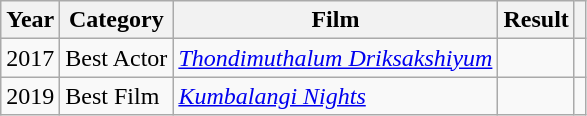<table class="wikitable sortable plainrowheaders">
<tr>
<th scope="col">Year</th>
<th scope="col">Category</th>
<th scope="col">Film</th>
<th scope="col">Result</th>
<th scope="col" class="unsortable"></th>
</tr>
<tr>
<td>2017</td>
<td>Best Actor</td>
<td><em><a href='#'>Thondimuthalum Driksakshiyum</a></em></td>
<td></td>
<td></td>
</tr>
<tr>
<td>2019</td>
<td>Best Film</td>
<td><em><a href='#'>Kumbalangi Nights</a></em></td>
<td></td>
<td></td>
</tr>
</table>
